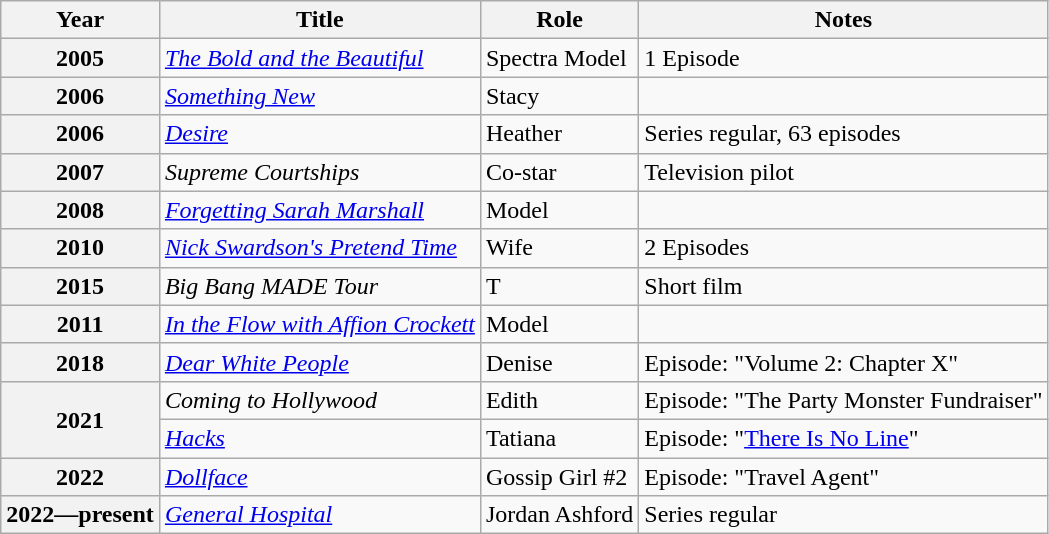<table class="wikitable sortable">
<tr>
<th scope="col">Year</th>
<th scope="col">Title</th>
<th scope="col">Role</th>
<th scope="col" class="unsortable">Notes</th>
</tr>
<tr>
<th scope="row">2005</th>
<td><em><a href='#'>The Bold and the Beautiful</a></em></td>
<td>Spectra Model</td>
<td>1 Episode</td>
</tr>
<tr>
<th scope="row">2006</th>
<td><em><a href='#'>Something New</a></em></td>
<td>Stacy</td>
<td></td>
</tr>
<tr>
<th scope="row">2006</th>
<td><em><a href='#'>Desire</a></em></td>
<td>Heather</td>
<td>Series regular, 63 episodes</td>
</tr>
<tr>
<th scope="row">2007</th>
<td><em>Supreme Courtships</em></td>
<td>Co-star</td>
<td>Television pilot</td>
</tr>
<tr>
<th scope="row">2008</th>
<td><em><a href='#'>Forgetting Sarah Marshall</a></em></td>
<td>Model</td>
<td></td>
</tr>
<tr>
<th scope="row">2010</th>
<td><em><a href='#'>Nick Swardson's Pretend Time</a></em></td>
<td>Wife</td>
<td>2 Episodes</td>
</tr>
<tr>
<th scope="row">2015</th>
<td><em>Big Bang MADE Tour</em></td>
<td>T</td>
<td>Short film</td>
</tr>
<tr>
<th scope="row">2011</th>
<td><em><a href='#'>In the Flow with Affion Crockett</a></em></td>
<td>Model</td>
<td></td>
</tr>
<tr>
<th scope="row">2018</th>
<td><em><a href='#'>Dear White People</a></em></td>
<td>Denise</td>
<td>Episode: "Volume 2: Chapter X"</td>
</tr>
<tr>
<th scope="row" rowspan="2">2021</th>
<td><em>Coming to Hollywood</em></td>
<td>Edith</td>
<td>Episode: "The Party Monster Fundraiser"</td>
</tr>
<tr>
<td><em><a href='#'>Hacks</a></em></td>
<td>Tatiana</td>
<td>Episode: "<a href='#'>There Is No Line</a>"</td>
</tr>
<tr>
<th scope="row">2022</th>
<td><em><a href='#'>Dollface</a></em></td>
<td>Gossip Girl #2</td>
<td>Episode: "Travel Agent"</td>
</tr>
<tr>
<th scope="row">2022—present</th>
<td><em><a href='#'>General Hospital</a></em></td>
<td>Jordan Ashford</td>
<td>Series regular</td>
</tr>
</table>
